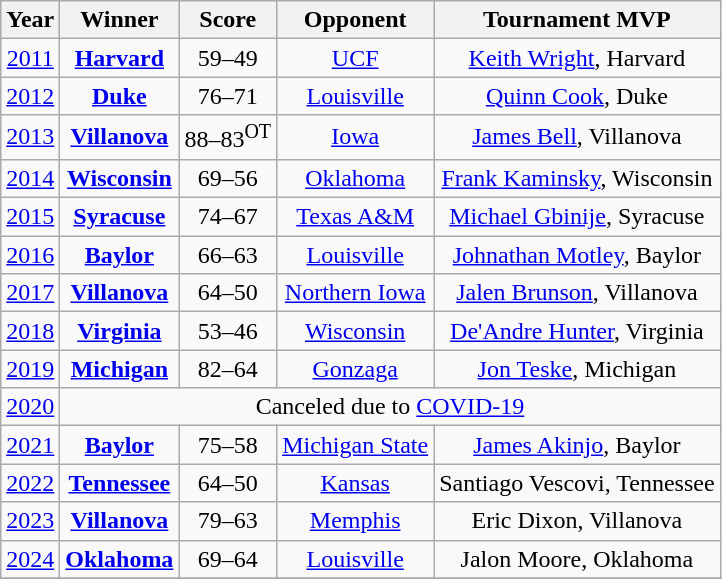<table class="wikitable" style="text-align: center">
<tr>
<th>Year</th>
<th>Winner</th>
<th>Score</th>
<th>Opponent</th>
<th>Tournament MVP</th>
</tr>
<tr>
<td><a href='#'>2011</a></td>
<td><strong><a href='#'>Harvard</a></strong></td>
<td>59–49</td>
<td><a href='#'>UCF</a></td>
<td><a href='#'>Keith Wright</a>, Harvard</td>
</tr>
<tr>
<td><a href='#'>2012</a></td>
<td><strong><a href='#'>Duke</a></strong></td>
<td>76–71</td>
<td><a href='#'>Louisville</a></td>
<td><a href='#'>Quinn Cook</a>, Duke</td>
</tr>
<tr>
<td><a href='#'>2013</a></td>
<td><strong><a href='#'>Villanova</a></strong></td>
<td>88–83<sup>OT</sup></td>
<td><a href='#'>Iowa</a></td>
<td><a href='#'>James Bell</a>, Villanova</td>
</tr>
<tr>
<td><a href='#'>2014</a></td>
<td><strong><a href='#'>Wisconsin</a></strong></td>
<td>69–56</td>
<td><a href='#'>Oklahoma</a></td>
<td><a href='#'>Frank Kaminsky</a>, Wisconsin</td>
</tr>
<tr>
<td><a href='#'>2015</a></td>
<td><strong><a href='#'>Syracuse</a></strong></td>
<td>74–67</td>
<td><a href='#'>Texas A&M</a></td>
<td><a href='#'>Michael Gbinije</a>, Syracuse</td>
</tr>
<tr>
<td><a href='#'>2016</a></td>
<td><strong><a href='#'>Baylor</a></strong></td>
<td>66–63</td>
<td><a href='#'>Louisville</a></td>
<td><a href='#'>Johnathan Motley</a>, Baylor</td>
</tr>
<tr>
<td><a href='#'>2017</a></td>
<td><strong><a href='#'>Villanova</a></strong></td>
<td>64–50</td>
<td><a href='#'>Northern Iowa</a></td>
<td><a href='#'>Jalen Brunson</a>, Villanova</td>
</tr>
<tr>
<td><a href='#'>2018</a></td>
<td><strong><a href='#'>Virginia</a></strong></td>
<td>53–46</td>
<td><a href='#'>Wisconsin</a></td>
<td><a href='#'>De'Andre Hunter</a>, Virginia</td>
</tr>
<tr>
<td><a href='#'>2019</a></td>
<td><strong><a href='#'>Michigan</a></strong></td>
<td>82–64</td>
<td><a href='#'>Gonzaga</a></td>
<td><a href='#'>Jon Teske</a>, Michigan</td>
</tr>
<tr>
<td><a href='#'>2020</a></td>
<td colspan="11">Canceled due to <a href='#'>COVID-19</a></td>
</tr>
<tr>
<td><a href='#'>2021</a></td>
<td><strong><a href='#'>Baylor</a></strong></td>
<td>75–58</td>
<td><a href='#'>Michigan State</a></td>
<td><a href='#'>James Akinjo</a>, Baylor</td>
</tr>
<tr>
<td><a href='#'>2022</a></td>
<td><strong><a href='#'>Tennessee</a></strong></td>
<td>64–50</td>
<td><a href='#'>Kansas</a></td>
<td>Santiago Vescovi, Tennessee</td>
</tr>
<tr>
<td><a href='#'>2023</a></td>
<td><strong><a href='#'>Villanova</a></strong></td>
<td>79–63</td>
<td><a href='#'>Memphis</a></td>
<td>Eric Dixon, Villanova</td>
</tr>
<tr>
<td><a href='#'>2024</a></td>
<td><strong><a href='#'>Oklahoma</a></strong></td>
<td>69–64</td>
<td><a href='#'>Louisville</a></td>
<td>Jalon Moore, Oklahoma</td>
</tr>
<tr>
</tr>
</table>
